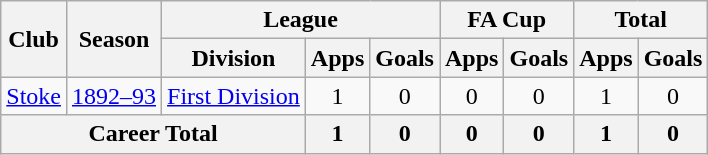<table class="wikitable" style="text-align: center;">
<tr>
<th rowspan="2">Club</th>
<th rowspan="2">Season</th>
<th colspan="3">League</th>
<th colspan="2">FA Cup</th>
<th colspan="2">Total</th>
</tr>
<tr>
<th>Division</th>
<th>Apps</th>
<th>Goals</th>
<th>Apps</th>
<th>Goals</th>
<th>Apps</th>
<th>Goals</th>
</tr>
<tr>
<td><a href='#'>Stoke</a></td>
<td><a href='#'>1892–93</a></td>
<td><a href='#'>First Division</a></td>
<td>1</td>
<td>0</td>
<td>0</td>
<td>0</td>
<td>1</td>
<td>0</td>
</tr>
<tr>
<th colspan="3">Career Total</th>
<th>1</th>
<th>0</th>
<th>0</th>
<th>0</th>
<th>1</th>
<th>0</th>
</tr>
</table>
